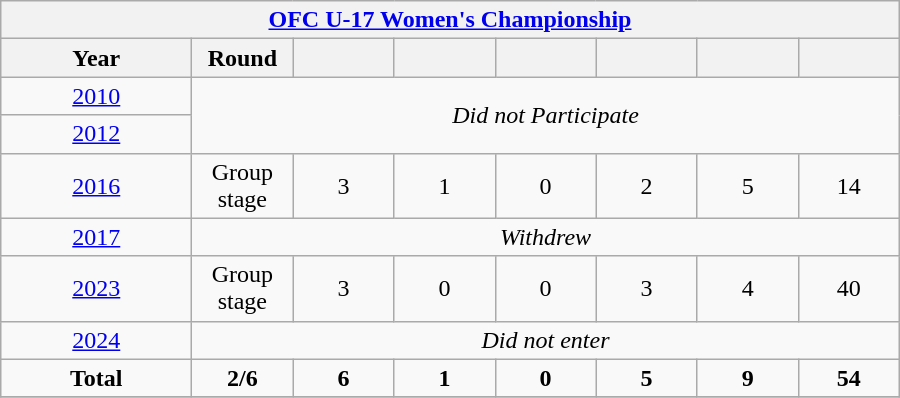<table class="wikitable" style="text-align: center;">
<tr>
<th colspan=10><a href='#'>OFC U-17 Women's Championship</a></th>
</tr>
<tr>
<th width=120>Year</th>
<th width=60>Round</th>
<th width=60></th>
<th width=60></th>
<th width=60></th>
<th width=60></th>
<th width=60></th>
<th width=60></th>
</tr>
<tr>
<td> <a href='#'>2010</a></td>
<td colspan=8 rowspan=2><em>Did not Participate</em></td>
</tr>
<tr>
<td> <a href='#'>2012</a></td>
</tr>
<tr>
<td> <a href='#'>2016</a></td>
<td>Group stage</td>
<td>3</td>
<td>1</td>
<td>0</td>
<td>2</td>
<td>5</td>
<td>14</td>
</tr>
<tr>
<td> <a href='#'>2017</a></td>
<td colspan=8><em>Withdrew</em></td>
</tr>
<tr>
<td> <a href='#'>2023</a></td>
<td>Group stage</td>
<td>3</td>
<td>0</td>
<td>0</td>
<td>3</td>
<td>4</td>
<td>40</td>
</tr>
<tr>
<td> <a href='#'>2024</a></td>
<td colspan=8><em>Did not enter</em></td>
</tr>
<tr>
<td><strong>Total</strong></td>
<td><strong>2/6</strong></td>
<td><strong>6</strong></td>
<td><strong>1</strong></td>
<td><strong>0</strong></td>
<td><strong>5</strong></td>
<td><strong>9</strong></td>
<td><strong>54</strong></td>
</tr>
<tr>
</tr>
</table>
